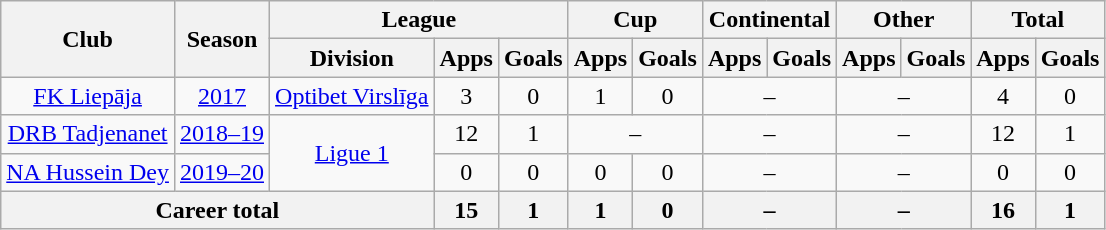<table class="wikitable" style="text-align: center">
<tr>
<th rowspan="2">Club</th>
<th rowspan="2">Season</th>
<th colspan="3">League</th>
<th colspan="2">Cup</th>
<th colspan="2">Continental</th>
<th colspan="2">Other</th>
<th colspan="2">Total</th>
</tr>
<tr>
<th>Division</th>
<th>Apps</th>
<th>Goals</th>
<th>Apps</th>
<th>Goals</th>
<th>Apps</th>
<th>Goals</th>
<th>Apps</th>
<th>Goals</th>
<th>Apps</th>
<th>Goals</th>
</tr>
<tr>
<td><a href='#'>FK Liepāja</a></td>
<td><a href='#'>2017</a></td>
<td><a href='#'>Optibet Virslīga</a></td>
<td>3</td>
<td>0</td>
<td>1</td>
<td>0</td>
<td colspan="2">–</td>
<td colspan="2">–</td>
<td>4</td>
<td>0</td>
</tr>
<tr>
<td><a href='#'>DRB Tadjenanet</a></td>
<td><a href='#'>2018–19</a></td>
<td rowspan=2><a href='#'>Ligue 1</a></td>
<td>12</td>
<td>1</td>
<td colspan="2">–</td>
<td colspan="2">–</td>
<td colspan="2">–</td>
<td>12</td>
<td>1</td>
</tr>
<tr>
<td><a href='#'>NA Hussein Dey</a></td>
<td><a href='#'>2019–20</a></td>
<td>0</td>
<td>0</td>
<td>0</td>
<td>0</td>
<td colspan="2">–</td>
<td colspan="2">–</td>
<td>0</td>
<td>0</td>
</tr>
<tr>
<th colspan=3>Career total</th>
<th>15</th>
<th>1</th>
<th>1</th>
<th>0</th>
<th colspan="2">–</th>
<th colspan="2">–</th>
<th>16</th>
<th>1</th>
</tr>
</table>
